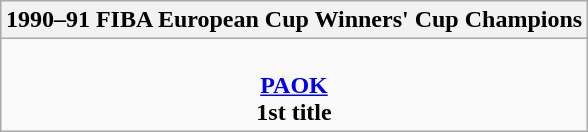<table class=wikitable style="text-align:center; margin:auto">
<tr>
<th>1990–91 FIBA European Cup Winners' Cup Champions</th>
</tr>
<tr>
<td><br> <strong><a href='#'>PAOK</a></strong><br><strong>1st title</strong></td>
</tr>
</table>
